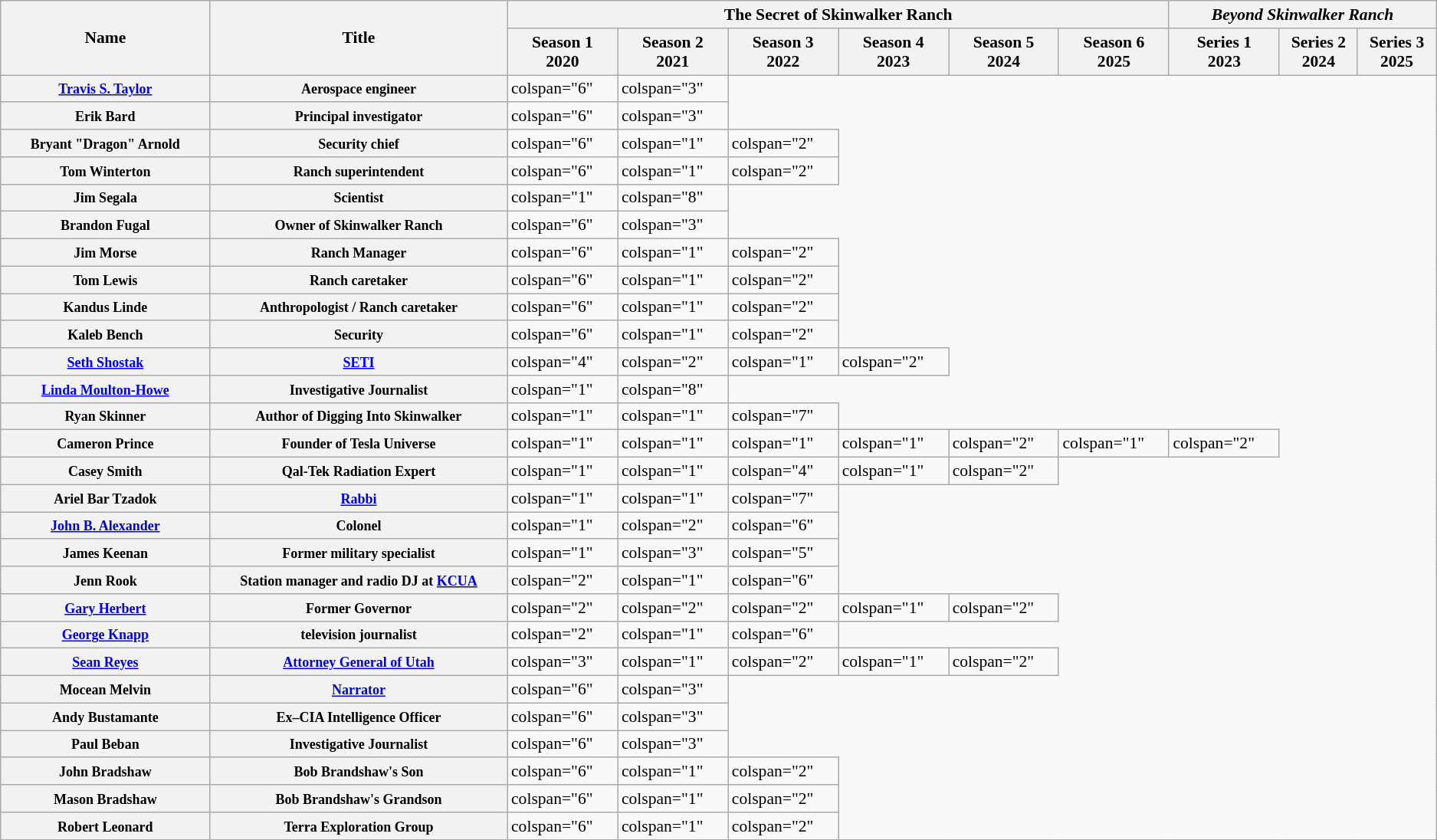<table class="wikitable" style="font-size: 90%; wisth:100%;">
<tr>
<th scope="col" rowspan="2" style="width:10%;">Name</th>
<th scope="col" rowspan="2" style="width:10%;">Title</th>
<th scope="col" colspan="6" style="width:10%;"><strong>The Secret of Skinwalker Ranch</strong></th>
<th scope="col" colspan="3" style="width:10%;"><em>Beyond Skinwalker Ranch</em></th>
</tr>
<tr>
<th scope="col" style="width:4%;">Season 1 <br> 2020</th>
<th scope="col" style="width:4%;">Season 2 <br> 2021</th>
<th scope="col" style="width:4%;">Season 3 <br> 2022</th>
<th scope="col" style="width:4%;">Season 4 <br> 2023</th>
<th scope="col" style="width:4%;">Season 5 <br> 2024</th>
<th scope="col" style="width:4%;">Season 6 <br> 2025</th>
<th scope="col" style="width:4%;">Series 1 <br> 2023</th>
<th scope="col" style="width:4%;">Series 2 <br> 2024</th>
<th scope="col" style="width:4%;">Series 3 <br> 2025</th>
</tr>
<tr>
<th nowrap><small><a href='#'>Travis S. Taylor</a></small></th>
<th nowrap><small> Aerospace engineer</small></th>
<td>colspan="6" </td>
<td>colspan="3" </td>
</tr>
<tr>
<th nowrap><small>Erik Bard</small></th>
<th nowrap><small> Principal investigator</small></th>
<td>colspan="6" </td>
<td>colspan="3" </td>
</tr>
<tr>
<th nowrap><small> Bryant "Dragon" Arnold</small></th>
<th nowrap><small> Security chief</small></th>
<td>colspan="6" </td>
<td>colspan="1" </td>
<td>colspan="2" </td>
</tr>
<tr>
<th nowrap><small> Tom Winterton</small></th>
<th nowrap><small> Ranch superintendent</small></th>
<td>colspan="6" </td>
<td>colspan="1" </td>
<td>colspan="2" </td>
</tr>
<tr>
<th nowrap><small> Jim Segala</small></th>
<th nowrap><small> Scientist </small></th>
<td>colspan="1" </td>
<td>colspan="8" </td>
</tr>
<tr>
<th nowrap><small> Brandon Fugal</small></th>
<th nowrap><small> Owner of Skinwalker Ranch</small></th>
<td>colspan="6" </td>
<td>colspan="3" </td>
</tr>
<tr>
<th nowrap><small> Jim Morse</small></th>
<th nowrap><small> Ranch Manager</small></th>
<td>colspan="6" </td>
<td>colspan="1" </td>
<td>colspan="2" </td>
</tr>
<tr>
<th nowrap><small> Tom Lewis</small></th>
<th nowrap><small> Ranch caretaker</small></th>
<td>colspan="6" </td>
<td>colspan="1" </td>
<td>colspan="2" </td>
</tr>
<tr>
<th nowrap><small> Kandus Linde</small></th>
<th nowrap><small> Anthropologist / Ranch caretaker</small></th>
<td>colspan="6" </td>
<td>colspan="1" </td>
<td>colspan="2" </td>
</tr>
<tr>
<th nowrap><small> Kaleb Bench</small></th>
<th nowrap><small> Security</small></th>
<td>colspan="6" </td>
<td>colspan="1" </td>
<td>colspan="2" </td>
</tr>
<tr>
<th nowrap><small> <a href='#'>Seth Shostak </a></small></th>
<th nowrap><small><a href='#'>SETI</a></small></th>
<td>colspan="4" </td>
<td>colspan="2" </td>
<td>colspan="1" </td>
<td>colspan="2" </td>
</tr>
<tr>
<th nowrap><small> <a href='#'>Linda Moulton-Howe</a></small></th>
<th nowrap><small> Investigative Journalist</small></th>
<td>colspan="1" </td>
<td>colspan="8" </td>
</tr>
<tr>
<th nowrap><small> Ryan Skinner</small></th>
<th nowrap><small>Author of Digging Into Skinwalker</small></th>
<td>colspan="1" </td>
<td>colspan="1" </td>
<td>colspan="7" </td>
</tr>
<tr>
<th nowrap><small> Cameron Prince</small></th>
<th nowrap><small> Founder of Tesla Universe</small></th>
<td>colspan="1" </td>
<td>colspan="1" </td>
<td>colspan="1" </td>
<td>colspan="1" </td>
<td>colspan="2" </td>
<td>colspan="1" </td>
<td>colspan="2" </td>
</tr>
<tr>
<th nowrap><small> Casey Smith</small></th>
<th nowrap><small>Qal-Tek Radiation Expert</small></th>
<td>colspan="1" </td>
<td>colspan="1" </td>
<td>colspan="4" </td>
<td>colspan="1" </td>
<td>colspan="2" </td>
</tr>
<tr>
<th nowrap><small> Ariel Bar Tzadok</small></th>
<th nowrap><small><a href='#'>Rabbi</a></small></th>
<td>colspan="1" </td>
<td>colspan="1" </td>
<td>colspan="7" </td>
</tr>
<tr>
<th nowrap><small> <a href='#'>John B. Alexander</a></small></th>
<th nowrap><small>Colonel </small></th>
<td>colspan="1" </td>
<td>colspan="2" </td>
<td>colspan="6" </td>
</tr>
<tr>
<th nowrap><small> James Keenan</small></th>
<th nowrap><small>Former military specialist</small></th>
<td>colspan="1" </td>
<td>colspan="3" </td>
<td>colspan="5" </td>
</tr>
<tr>
<th nowrap><small> Jenn Rook</small></th>
<th nowrap><small>Station manager and radio DJ at <a href='#'>KCUA</a></small></th>
<td>colspan="2" </td>
<td>colspan="1" </td>
<td>colspan="6" </td>
</tr>
<tr>
<th nowrap><small> <a href='#'>Gary Herbert</a></small></th>
<th nowrap><small>Former Governor</small></th>
<td>colspan="2" </td>
<td>colspan="2" </td>
<td>colspan="2" </td>
<td>colspan="1" </td>
<td>colspan="2" </td>
</tr>
<tr>
<th nowrap><small> <a href='#'>George Knapp</a></small></th>
<th nowrap><small>television journalist</small></th>
<td>colspan="2" </td>
<td>colspan="1" </td>
<td>colspan="6" </td>
</tr>
<tr>
<th nowrap><small> <a href='#'>Sean Reyes</a></small></th>
<th nowrap><small><a href='#'>Attorney General of Utah</a></small></th>
<td>colspan="3" </td>
<td>colspan="1" </td>
<td>colspan="2" </td>
<td>colspan="1" </td>
<td>colspan="2" </td>
</tr>
<tr>
<th nowrap><small> Mocean Melvin</small></th>
<th nowrap><small><a href='#'>Narrator</a></small></th>
<td>colspan="6" </td>
<td>colspan="3" </td>
</tr>
<tr>
<th nowrap><small> Andy Bustamante</small></th>
<th nowrap><small>Ex–CIA Intelligence Officer</small></th>
<td>colspan="6" </td>
<td>colspan="3" </td>
</tr>
<tr>
<th nowrap><small> Paul Beban</small></th>
<th nowrap><small>Investigative Journalist</small></th>
<td>colspan="6" </td>
<td>colspan="3" </td>
</tr>
<tr>
<th nowrap><small> John Bradshaw</small></th>
<th nowrap><small>Bob Brandshaw's Son</small></th>
<td>colspan="6" </td>
<td>colspan="1" </td>
<td>colspan="2" </td>
</tr>
<tr>
<th nowrap><small> Mason Bradshaw</small></th>
<th nowrap><small>Bob Brandshaw's Grandson</small></th>
<td>colspan="6" </td>
<td>colspan="1" </td>
<td>colspan="2" </td>
</tr>
<tr>
<th nowrap><small> Robert Leonard</small></th>
<th nowrap><small>Terra Exploration Group</small></th>
<td>colspan="6" </td>
<td>colspan="1" </td>
<td>colspan="2" </td>
</tr>
</table>
